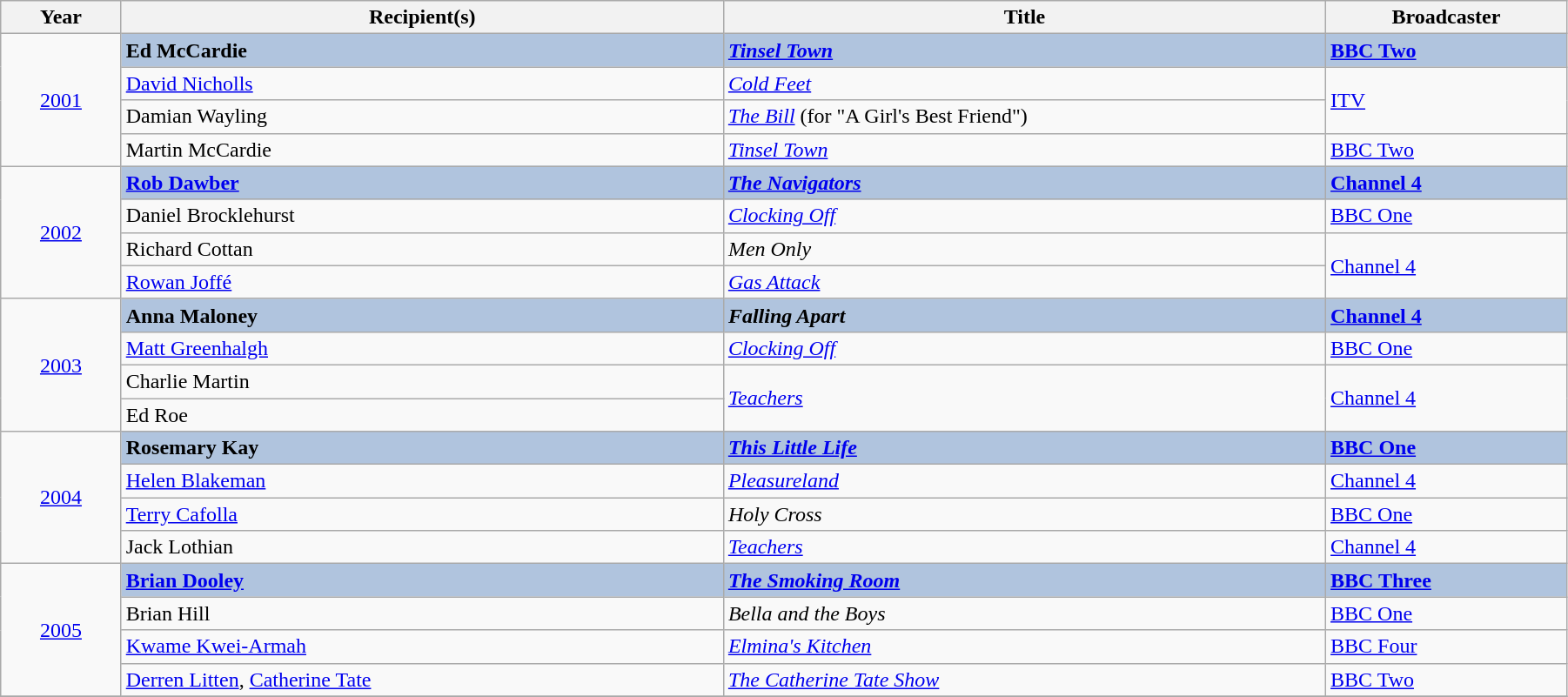<table class="wikitable" width="95%">
<tr>
<th width=5%>Year</th>
<th width=25%>Recipient(s)</th>
<th width=25%>Title</th>
<th width=10%>Broadcaster</th>
</tr>
<tr>
<td rowspan="4" style="text-align:center;"><a href='#'>2001</a></td>
<td style="background:#B0C4DE;"><strong>Ed McCardie</strong></td>
<td style="background:#B0C4DE;"><strong><em><a href='#'>Tinsel Town</a></em></strong></td>
<td style="background:#B0C4DE;"><strong><a href='#'>BBC Two</a></strong></td>
</tr>
<tr>
<td><a href='#'>David Nicholls</a></td>
<td><em><a href='#'>Cold Feet</a></em></td>
<td rowspan="2"><a href='#'>ITV</a></td>
</tr>
<tr>
<td>Damian Wayling</td>
<td><em><a href='#'>The Bill</a></em> (for "A Girl's Best Friend")</td>
</tr>
<tr>
<td>Martin McCardie</td>
<td><em><a href='#'>Tinsel Town</a></em></td>
<td><a href='#'>BBC Two</a></td>
</tr>
<tr>
<td rowspan="4" style="text-align:center;"><a href='#'>2002</a></td>
<td style="background:#B0C4DE;"><strong><a href='#'>Rob Dawber</a></strong></td>
<td style="background:#B0C4DE;"><strong><em><a href='#'>The Navigators</a></em></strong></td>
<td style="background:#B0C4DE;"><strong><a href='#'>Channel 4</a></strong></td>
</tr>
<tr>
<td>Daniel Brocklehurst</td>
<td><em><a href='#'>Clocking Off</a></em></td>
<td><a href='#'>BBC One</a></td>
</tr>
<tr>
<td>Richard Cottan</td>
<td><em>Men Only</em></td>
<td rowspan="2"><a href='#'>Channel 4</a></td>
</tr>
<tr>
<td><a href='#'>Rowan Joffé</a></td>
<td><em><a href='#'>Gas Attack</a></em></td>
</tr>
<tr>
<td rowspan="4" style="text-align:center;"><a href='#'>2003</a></td>
<td style="background:#B0C4DE;"><strong>Anna Maloney</strong></td>
<td style="background:#B0C4DE;"><strong><em>Falling Apart</em></strong></td>
<td style="background:#B0C4DE;"><strong><a href='#'>Channel 4</a></strong></td>
</tr>
<tr>
<td><a href='#'>Matt Greenhalgh</a></td>
<td><em><a href='#'>Clocking Off</a></em></td>
<td><a href='#'>BBC One</a></td>
</tr>
<tr>
<td>Charlie Martin</td>
<td rowspan="2"><em><a href='#'>Teachers</a></em></td>
<td rowspan="2"><a href='#'>Channel 4</a></td>
</tr>
<tr>
<td>Ed Roe</td>
</tr>
<tr>
<td rowspan="4" style="text-align:center;"><a href='#'>2004</a></td>
<td style="background:#B0C4DE;"><strong>Rosemary Kay</strong></td>
<td style="background:#B0C4DE;"><strong><em><a href='#'>This Little Life</a></em></strong></td>
<td style="background:#B0C4DE;"><strong><a href='#'>BBC One</a></strong></td>
</tr>
<tr>
<td><a href='#'>Helen Blakeman</a></td>
<td><em><a href='#'>Pleasureland</a></em></td>
<td><a href='#'>Channel 4</a></td>
</tr>
<tr>
<td><a href='#'>Terry Cafolla</a></td>
<td><em>Holy Cross</em></td>
<td><a href='#'>BBC One</a></td>
</tr>
<tr>
<td>Jack Lothian</td>
<td><em><a href='#'>Teachers</a></em></td>
<td><a href='#'>Channel 4</a></td>
</tr>
<tr>
<td rowspan="4" style="text-align:center;"><a href='#'>2005</a></td>
<td style="background:#B0C4DE;"><strong><a href='#'>Brian Dooley</a></strong></td>
<td style="background:#B0C4DE;"><strong><em><a href='#'>The Smoking Room</a></em></strong></td>
<td style="background:#B0C4DE;"><strong><a href='#'>BBC Three</a></strong></td>
</tr>
<tr>
<td>Brian Hill</td>
<td><em>Bella and the Boys</em></td>
<td><a href='#'>BBC One</a></td>
</tr>
<tr>
<td><a href='#'>Kwame Kwei-Armah</a></td>
<td><em><a href='#'>Elmina's Kitchen</a></em></td>
<td><a href='#'>BBC Four</a></td>
</tr>
<tr>
<td><a href='#'>Derren Litten</a>, <a href='#'>Catherine Tate</a></td>
<td><em><a href='#'>The Catherine Tate Show</a></em></td>
<td><a href='#'>BBC Two</a></td>
</tr>
<tr>
</tr>
</table>
